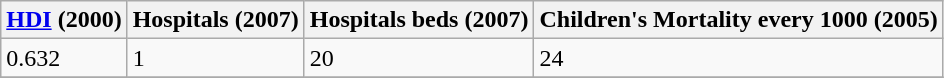<table class="wikitable" border="1">
<tr>
<th><a href='#'>HDI</a> (2000)</th>
<th>Hospitals (2007)</th>
<th>Hospitals beds (2007)</th>
<th>Children's Mortality every 1000 (2005)</th>
</tr>
<tr>
<td>0.632</td>
<td>1</td>
<td>20</td>
<td>24</td>
</tr>
<tr>
</tr>
</table>
